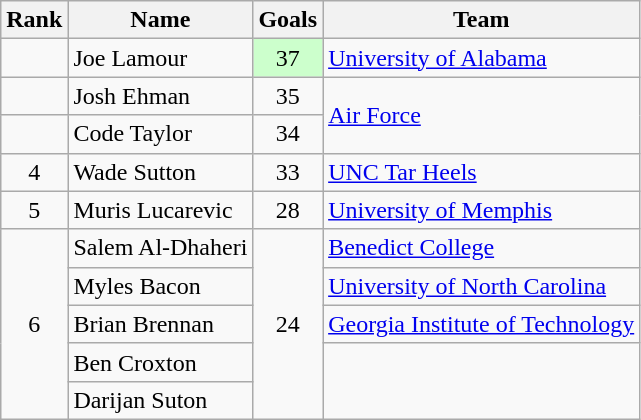<table class="wikitable sortable"  style="text-align:center">
<tr>
<th>Rank</th>
<th>Name</th>
<th>Goals</th>
<th>Team</th>
</tr>
<tr>
<td></td>
<td align="left">Joe Lamour</td>
<td bgcolor=#ccffcc>37</td>
<td align="left"><a href='#'>University of Alabama</a></td>
</tr>
<tr>
<td></td>
<td align="left">Josh Ehman</td>
<td>35</td>
<td align="left" rowspan="2"><a href='#'>Air Force</a></td>
</tr>
<tr>
<td></td>
<td align="left">Code Taylor</td>
<td>34</td>
</tr>
<tr>
<td>4</td>
<td align="left">Wade Sutton</td>
<td>33</td>
<td align="left"><a href='#'>UNC Tar Heels</a></td>
</tr>
<tr>
<td>5</td>
<td align="left">Muris Lucarevic</td>
<td>28</td>
<td align="left"><a href='#'>University of Memphis</a></td>
</tr>
<tr>
<td rowspan="5">6</td>
<td align="left">Salem Al-Dhaheri</td>
<td rowspan="5">24</td>
<td align="left"><a href='#'>Benedict College</a></td>
</tr>
<tr>
<td align="left">Myles Bacon</td>
<td align="left"><a href='#'>University of North Carolina</a></td>
</tr>
<tr>
<td align="left">Brian Brennan</td>
<td align="left"><a href='#'>Georgia Institute of Technology</a></td>
</tr>
<tr>
<td align="left">Ben Croxton</td>
<td align="left" rowspan="2"></td>
</tr>
<tr>
<td align="left">Darijan Suton</td>
</tr>
</table>
